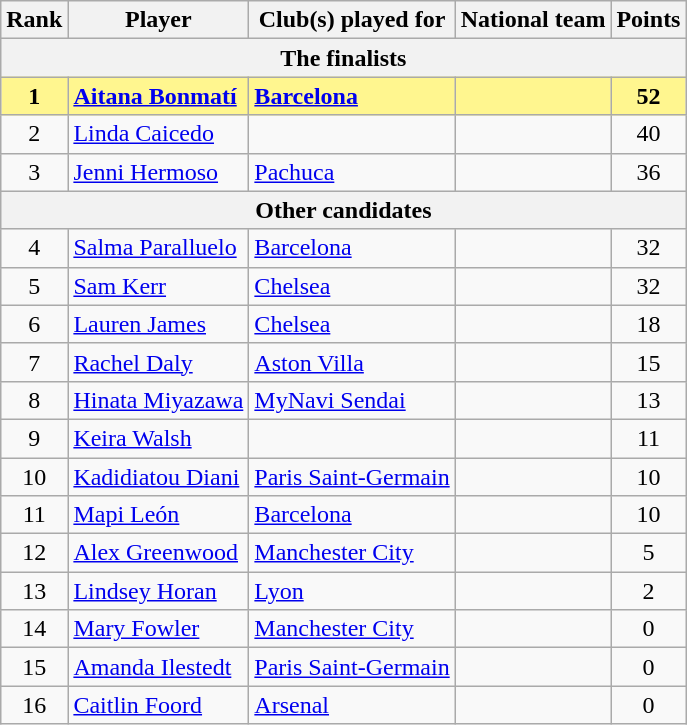<table class="wikitable plainrowheaders sortable">
<tr>
<th>Rank</th>
<th>Player</th>
<th>Club(s) played for</th>
<th>National team</th>
<th>Points</th>
</tr>
<tr>
<th colspan="5">The finalists</th>
</tr>
<tr style="background-color: #FFF68F; font-weight: bold;">
<td align="center">1</td>
<td><a href='#'>Aitana Bonmatí</a></td>
<td> <a href='#'>Barcelona</a></td>
<td></td>
<td align="center">52</td>
</tr>
<tr>
<td align="center">2</td>
<td><a href='#'>Linda Caicedo</a></td>
<td></td>
<td></td>
<td align="center">40</td>
</tr>
<tr>
<td align="center">3</td>
<td><a href='#'>Jenni Hermoso</a></td>
<td> <a href='#'>Pachuca</a></td>
<td></td>
<td align="center">36</td>
</tr>
<tr>
<th colspan="5">Other candidates</th>
</tr>
<tr>
<td align="center">4</td>
<td><a href='#'>Salma Paralluelo</a></td>
<td> <a href='#'>Barcelona</a></td>
<td></td>
<td align="center">32</td>
</tr>
<tr>
<td align="center">5</td>
<td><a href='#'>Sam Kerr</a></td>
<td> <a href='#'>Chelsea</a></td>
<td></td>
<td align="center">32</td>
</tr>
<tr>
<td align="center">6</td>
<td><a href='#'>Lauren James</a></td>
<td> <a href='#'>Chelsea</a></td>
<td></td>
<td align="center">18</td>
</tr>
<tr>
<td align="center">7</td>
<td><a href='#'>Rachel Daly</a></td>
<td> <a href='#'>Aston Villa</a></td>
<td></td>
<td align="center">15</td>
</tr>
<tr>
<td align="center">8</td>
<td><a href='#'>Hinata Miyazawa</a></td>
<td> <a href='#'>MyNavi Sendai</a></td>
<td></td>
<td align="center">13</td>
</tr>
<tr>
<td align="center">9</td>
<td><a href='#'>Keira Walsh</a></td>
<td></td>
<td></td>
<td align="center">11</td>
</tr>
<tr>
<td align="center">10</td>
<td><a href='#'>Kadidiatou Diani</a></td>
<td> <a href='#'>Paris Saint-Germain</a></td>
<td></td>
<td align="center">10</td>
</tr>
<tr>
<td align="center">11</td>
<td><a href='#'>Mapi León</a></td>
<td> <a href='#'>Barcelona</a></td>
<td></td>
<td align="center">10</td>
</tr>
<tr>
<td align="center">12</td>
<td><a href='#'>Alex Greenwood</a></td>
<td> <a href='#'>Manchester City</a></td>
<td></td>
<td align="center">5</td>
</tr>
<tr>
<td align="center">13</td>
<td><a href='#'>Lindsey Horan</a></td>
<td> <a href='#'>Lyon</a></td>
<td></td>
<td align="center">2</td>
</tr>
<tr>
<td align="center">14</td>
<td><a href='#'>Mary Fowler</a></td>
<td> <a href='#'>Manchester City</a></td>
<td></td>
<td align="center">0</td>
</tr>
<tr>
<td align="center">15</td>
<td><a href='#'>Amanda Ilestedt</a></td>
<td> <a href='#'>Paris Saint-Germain</a></td>
<td></td>
<td align="center">0</td>
</tr>
<tr>
<td align="center">16</td>
<td><a href='#'>Caitlin Foord</a></td>
<td> <a href='#'>Arsenal</a></td>
<td></td>
<td align="center">0</td>
</tr>
</table>
